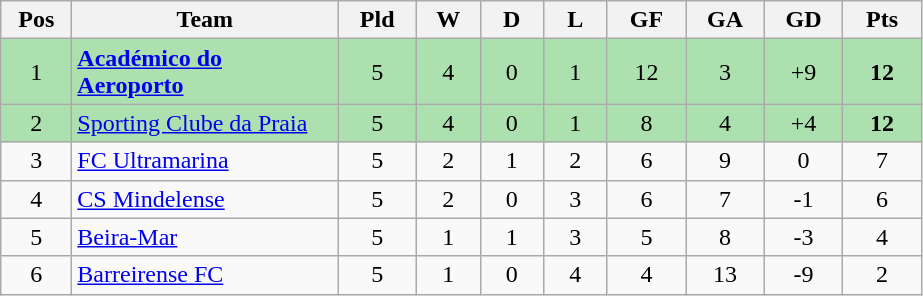<table class="wikitable" style="text-align: center;">
<tr>
<th style="width: 40px;">Pos</th>
<th style="width: 170px;">Team</th>
<th style="width: 45px;">Pld</th>
<th style="width: 35px;">W</th>
<th style="width: 35px;">D</th>
<th style="width: 35px;">L</th>
<th style="width: 45px;">GF</th>
<th style="width: 45px;">GA</th>
<th style="width: 45px;">GD</th>
<th style="width: 45px;">Pts</th>
</tr>
<tr style="background:#ACE1AF;">
<td>1</td>
<td style="text-align: left;"><strong><a href='#'>Académico do Aeroporto</a></strong></td>
<td>5</td>
<td>4</td>
<td>0</td>
<td>1</td>
<td>12</td>
<td>3</td>
<td>+9</td>
<td><strong>12</strong></td>
</tr>
<tr style="background:#ACE1AF;">
<td>2</td>
<td style="text-align: left;"><a href='#'>Sporting Clube da Praia</a></td>
<td>5</td>
<td>4</td>
<td>0</td>
<td>1</td>
<td>8</td>
<td>4</td>
<td>+4</td>
<td><strong>12</strong></td>
</tr>
<tr>
<td>3</td>
<td style="text-align: left;"><a href='#'>FC Ultramarina</a></td>
<td>5</td>
<td>2</td>
<td>1</td>
<td>2</td>
<td>6</td>
<td>9</td>
<td>0</td>
<td>7</td>
</tr>
<tr>
<td>4</td>
<td style="text-align: left;"><a href='#'>CS Mindelense</a></td>
<td>5</td>
<td>2</td>
<td>0</td>
<td>3</td>
<td>6</td>
<td>7</td>
<td>-1</td>
<td>6</td>
</tr>
<tr>
<td>5</td>
<td style="text-align: left;"><a href='#'>Beira-Mar</a></td>
<td>5</td>
<td>1</td>
<td>1</td>
<td>3</td>
<td>5</td>
<td>8</td>
<td>-3</td>
<td>4</td>
</tr>
<tr>
<td>6</td>
<td style="text-align: left;"><a href='#'>Barreirense FC</a></td>
<td>5</td>
<td>1</td>
<td>0</td>
<td>4</td>
<td>4</td>
<td>13</td>
<td>-9</td>
<td>2</td>
</tr>
</table>
